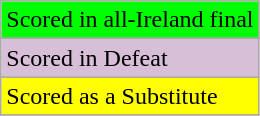<table class=wikitable>
<tr>
<td bgcolor=lime>Scored in all-Ireland final</td>
</tr>
<tr>
</tr>
<tr>
<td bgcolor=thistle>Scored in Defeat</td>
</tr>
<tr>
</tr>
<tr>
<td bgcolor=yellow>Scored as a Substitute</td>
</tr>
<tr>
</tr>
</table>
